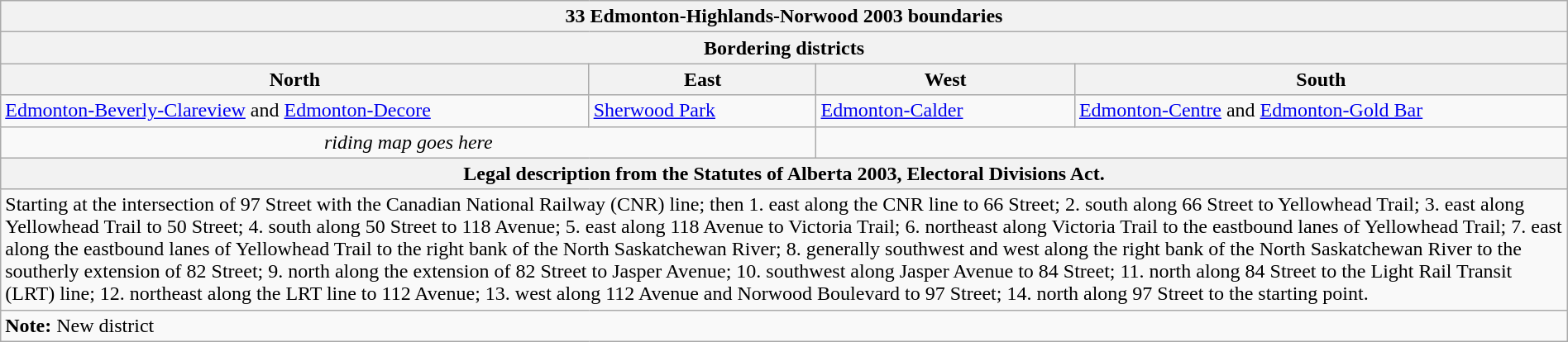<table class="wikitable collapsible collapsed" style="width:100%;">
<tr>
<th colspan=4>33 Edmonton-Highlands-Norwood 2003 boundaries</th>
</tr>
<tr>
<th colspan=4>Bordering districts</th>
</tr>
<tr>
<th>North</th>
<th>East</th>
<th>West</th>
<th>South</th>
</tr>
<tr>
<td><a href='#'>Edmonton-Beverly-Clareview</a> and <a href='#'>Edmonton-Decore</a></td>
<td><a href='#'>Sherwood Park</a></td>
<td><a href='#'>Edmonton-Calder</a></td>
<td><a href='#'>Edmonton-Centre</a> and <a href='#'>Edmonton-Gold Bar</a></td>
</tr>
<tr>
<td colspan=2 align=center><em>riding map goes here</em></td>
<td colspan=2 align=center></td>
</tr>
<tr>
<th colspan=4>Legal description from the Statutes of Alberta 2003, Electoral Divisions Act.</th>
</tr>
<tr>
<td colspan=4>Starting at the intersection of 97 Street with the Canadian National Railway (CNR) line; then 1. east along the CNR line to 66 Street; 2. south along 66 Street to Yellowhead Trail; 3. east along Yellowhead Trail to 50 Street; 4. south along 50 Street to 118 Avenue; 5. east along 118 Avenue to Victoria Trail; 6. northeast along Victoria Trail to the eastbound lanes of Yellowhead Trail; 7. east along the eastbound lanes of Yellowhead Trail to the right bank of the North Saskatchewan River; 8. generally southwest and west along the right bank of the North Saskatchewan River to the southerly extension of 82 Street; 9. north along the extension of 82 Street to Jasper Avenue; 10. southwest along Jasper Avenue to 84 Street; 11. north along 84 Street to the Light Rail Transit (LRT) line; 12. northeast along the LRT line to 112 Avenue; 13. west along 112 Avenue and Norwood Boulevard to 97 Street; 14. north along 97 Street to the starting point.</td>
</tr>
<tr>
<td colspan=4><strong>Note:</strong> New district</td>
</tr>
</table>
